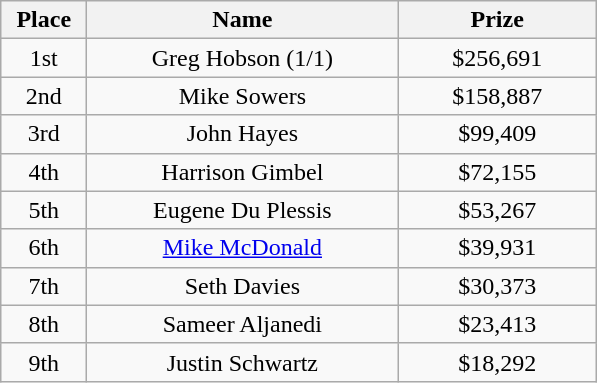<table class="wikitable">
<tr>
<th width="50">Place</th>
<th width="200">Name</th>
<th width="125">Prize</th>
</tr>
<tr>
<td align = "center">1st</td>
<td align = "center">Greg Hobson (1/1)</td>
<td align = "center">$256,691</td>
</tr>
<tr>
<td align = "center">2nd</td>
<td align = "center">Mike Sowers</td>
<td align = "center">$158,887</td>
</tr>
<tr>
<td align = "center">3rd</td>
<td align = "center">John Hayes</td>
<td align = "center">$99,409</td>
</tr>
<tr>
<td align = "center">4th</td>
<td align = "center">Harrison Gimbel</td>
<td align = "center">$72,155</td>
</tr>
<tr>
<td align = "center">5th</td>
<td align = "center">Eugene Du Plessis</td>
<td align = "center">$53,267</td>
</tr>
<tr>
<td align = "center">6th</td>
<td align = "center"><a href='#'>Mike McDonald</a></td>
<td align = "center">$39,931</td>
</tr>
<tr>
<td align = "center">7th</td>
<td align = "center">Seth Davies</td>
<td align = "center">$30,373</td>
</tr>
<tr>
<td align = "center">8th</td>
<td align = "center">Sameer Aljanedi</td>
<td align = "center">$23,413</td>
</tr>
<tr>
<td align = "center">9th</td>
<td align = "center">Justin Schwartz</td>
<td align = "center">$18,292</td>
</tr>
</table>
